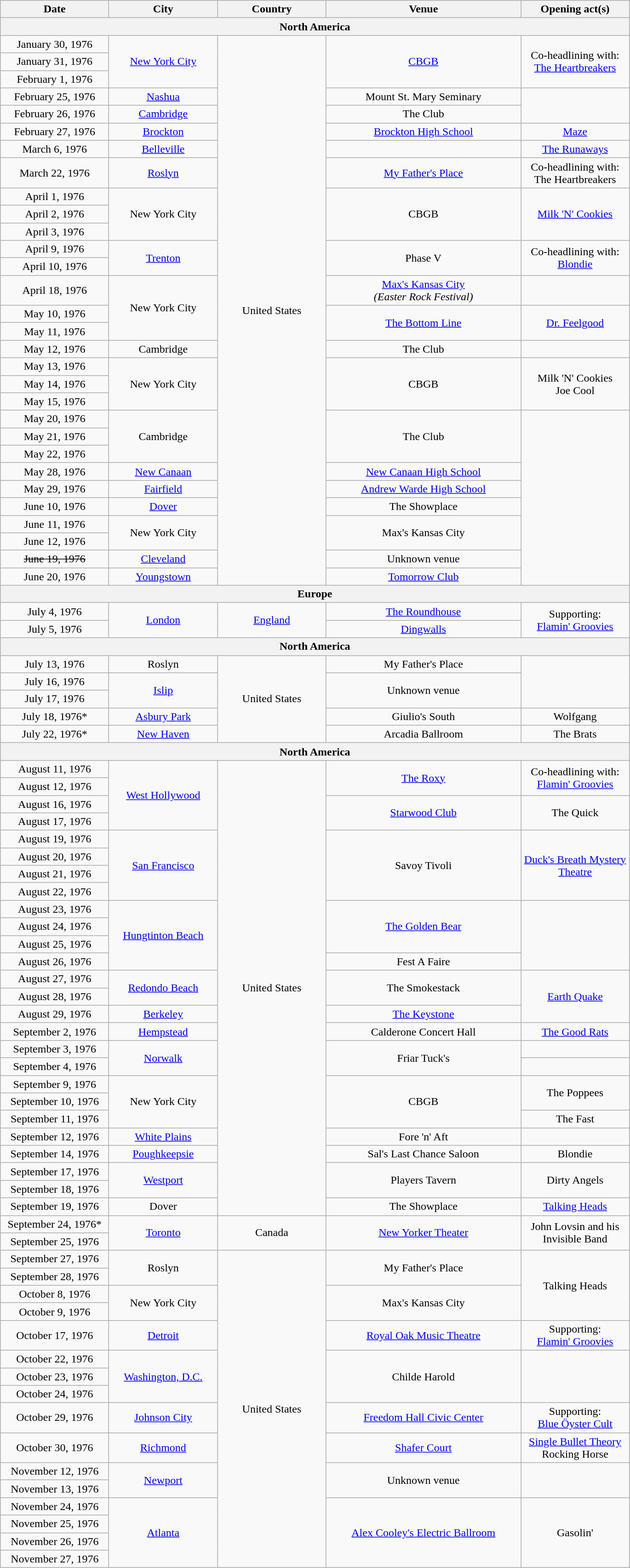<table class="wikitable" style="text-align:center;">
<tr>
<th width="150">Date</th>
<th width="150">City</th>
<th width="150">Country</th>
<th width="275">Venue</th>
<th width="150">Opening act(s)</th>
</tr>
<tr>
<th colspan="5">North America</th>
</tr>
<tr>
<td>January 30, 1976</td>
<td rowspan="3"><a href='#'>New York City</a></td>
<td rowspan="30">United States</td>
<td rowspan="3"><a href='#'>CBGB</a></td>
<td rowspan="3">Co-headlining with:<br><a href='#'>The Heartbreakers</a></td>
</tr>
<tr>
<td>January 31, 1976</td>
</tr>
<tr>
<td>February 1, 1976</td>
</tr>
<tr>
<td>February 25, 1976</td>
<td><a href='#'>Nashua</a></td>
<td>Mount St. Mary Seminary</td>
<td rowspan="2"></td>
</tr>
<tr>
<td>February 26, 1976</td>
<td><a href='#'>Cambridge</a></td>
<td>The Club</td>
</tr>
<tr>
<td>February 27, 1976</td>
<td><a href='#'>Brockton</a></td>
<td><a href='#'>Brockton High School</a></td>
<td><a href='#'>Maze</a></td>
</tr>
<tr>
<td>March 6, 1976</td>
<td><a href='#'>Belleville</a></td>
<td></td>
<td><a href='#'>The Runaways</a></td>
</tr>
<tr>
<td>March 22, 1976</td>
<td><a href='#'>Roslyn</a></td>
<td><a href='#'>My Father's Place</a></td>
<td>Co-headlining with:<br>The Heartbreakers</td>
</tr>
<tr>
<td>April 1, 1976</td>
<td rowspan="3">New York City</td>
<td rowspan="3">CBGB</td>
<td rowspan="3"><a href='#'>Milk 'N' Cookies</a></td>
</tr>
<tr>
<td>April 2, 1976</td>
</tr>
<tr>
<td>April 3, 1976</td>
</tr>
<tr>
<td>April 9, 1976</td>
<td rowspan="2"><a href='#'>Trenton</a></td>
<td rowspan="2">Phase V</td>
<td rowspan="2">Co-headlining with:<br><a href='#'>Blondie</a></td>
</tr>
<tr>
<td>April 10, 1976</td>
</tr>
<tr>
<td>April 18, 1976</td>
<td rowspan="3">New York City</td>
<td><a href='#'>Max's Kansas City</a><br><em>(Easter Rock Festival)</em></td>
<td></td>
</tr>
<tr>
<td>May 10, 1976</td>
<td rowspan="2"><a href='#'>The Bottom Line</a></td>
<td rowspan="2"><a href='#'>Dr. Feelgood</a></td>
</tr>
<tr>
<td>May 11, 1976</td>
</tr>
<tr>
<td>May 12, 1976</td>
<td>Cambridge</td>
<td>The Club</td>
<td></td>
</tr>
<tr>
<td>May 13, 1976</td>
<td rowspan="3">New York City</td>
<td rowspan="3">CBGB</td>
<td rowspan="3">Milk 'N' Cookies<br>Joe Cool</td>
</tr>
<tr>
<td>May 14, 1976</td>
</tr>
<tr>
<td>May 15, 1976</td>
</tr>
<tr>
<td>May 20, 1976</td>
<td rowspan="3">Cambridge</td>
<td rowspan="3">The Club</td>
<td rowspan="10"></td>
</tr>
<tr>
<td>May 21, 1976</td>
</tr>
<tr>
<td>May 22, 1976</td>
</tr>
<tr>
<td>May 28, 1976</td>
<td><a href='#'>New Canaan</a></td>
<td><a href='#'>New Canaan High School</a></td>
</tr>
<tr>
<td>May 29, 1976</td>
<td><a href='#'>Fairfield</a></td>
<td><a href='#'>Andrew Warde High School</a></td>
</tr>
<tr>
<td>June 10, 1976</td>
<td><a href='#'>Dover</a></td>
<td>The Showplace</td>
</tr>
<tr>
<td>June 11, 1976</td>
<td rowspan="2">New York City</td>
<td rowspan="2">Max's Kansas City</td>
</tr>
<tr>
<td>June 12, 1976</td>
</tr>
<tr>
<td><s>June 19, 1976</s></td>
<td><a href='#'>Cleveland</a></td>
<td>Unknown venue</td>
</tr>
<tr>
<td>June 20, 1976</td>
<td><a href='#'>Youngstown</a></td>
<td><a href='#'>Tomorrow Club</a></td>
</tr>
<tr>
<th colspan="5">Europe</th>
</tr>
<tr>
<td>July 4, 1976</td>
<td rowspan="2"><a href='#'>London</a></td>
<td rowspan="2"><a href='#'>England</a></td>
<td><a href='#'>The Roundhouse</a></td>
<td rowspan="2">Supporting:<br><a href='#'>Flamin' Groovies</a></td>
</tr>
<tr>
<td>July 5, 1976</td>
<td><a href='#'>Dingwalls</a></td>
</tr>
<tr>
<th colspan="5">North America</th>
</tr>
<tr>
<td>July 13, 1976</td>
<td>Roslyn</td>
<td rowspan="5">United States</td>
<td>My Father's Place</td>
<td rowspan="3"></td>
</tr>
<tr>
<td>July 16, 1976</td>
<td rowspan="2"><a href='#'>Islip</a></td>
<td rowspan="2">Unknown venue</td>
</tr>
<tr>
<td>July 17, 1976</td>
</tr>
<tr>
<td>July 18, 1976*</td>
<td><a href='#'>Asbury Park</a></td>
<td>Giulio's South</td>
<td>Wolfgang</td>
</tr>
<tr>
<td>July 22, 1976*</td>
<td><a href='#'>New Haven</a></td>
<td>Arcadia Ballroom</td>
<td>The Brats</td>
</tr>
<tr>
<th colspan="5">North America</th>
</tr>
<tr>
<td>August 11, 1976</td>
<td rowspan="4"><a href='#'>West Hollywood</a></td>
<td rowspan="26">United States</td>
<td rowspan="2"><a href='#'>The Roxy</a></td>
<td rowspan="2">Co-headlining with:<br><a href='#'>Flamin' Groovies</a></td>
</tr>
<tr>
<td>August 12, 1976</td>
</tr>
<tr>
<td>August 16, 1976</td>
<td rowspan="2"><a href='#'>Starwood Club</a></td>
<td rowspan="2">The Quick</td>
</tr>
<tr>
<td>August 17, 1976</td>
</tr>
<tr>
<td>August 19, 1976</td>
<td rowspan="4"><a href='#'>San Francisco</a></td>
<td rowspan="4">Savoy Tivoli</td>
<td rowspan="4"><a href='#'>Duck's Breath Mystery Theatre</a></td>
</tr>
<tr>
<td>August 20, 1976</td>
</tr>
<tr>
<td>August 21, 1976</td>
</tr>
<tr>
<td>August 22, 1976</td>
</tr>
<tr>
<td>August 23, 1976</td>
<td rowspan="4"><a href='#'>Hungtinton Beach</a></td>
<td rowspan="3"><a href='#'>The Golden Bear</a></td>
<td rowspan="4"></td>
</tr>
<tr>
<td>August 24, 1976</td>
</tr>
<tr>
<td>August 25, 1976</td>
</tr>
<tr>
<td>August 26, 1976</td>
<td>Fest A Faire</td>
</tr>
<tr>
<td>August 27, 1976</td>
<td rowspan="2"><a href='#'>Redondo Beach</a></td>
<td rowspan="2">The Smokestack</td>
<td rowspan="3"><a href='#'>Earth Quake</a></td>
</tr>
<tr>
<td>August 28, 1976</td>
</tr>
<tr>
<td>August 29, 1976</td>
<td><a href='#'>Berkeley</a></td>
<td><a href='#'>The Keystone</a></td>
</tr>
<tr>
<td>September 2, 1976</td>
<td><a href='#'>Hempstead</a></td>
<td>Calderone Concert Hall</td>
<td><a href='#'>The Good Rats</a></td>
</tr>
<tr>
<td>September 3, 1976</td>
<td rowspan="2"><a href='#'>Norwalk</a></td>
<td rowspan="2">Friar Tuck's</td>
<td></td>
</tr>
<tr>
<td>September 4, 1976</td>
<td></td>
</tr>
<tr>
<td>September 9, 1976</td>
<td rowspan="3">New York City</td>
<td rowspan="3">CBGB</td>
<td rowspan="2">The Poppees</td>
</tr>
<tr>
<td>September 10, 1976</td>
</tr>
<tr>
<td>September 11, 1976</td>
<td>The Fast</td>
</tr>
<tr>
<td>September 12, 1976</td>
<td><a href='#'>White Plains</a></td>
<td>Fore 'n' Aft</td>
<td></td>
</tr>
<tr>
<td>September 14, 1976</td>
<td><a href='#'>Poughkeepsie</a></td>
<td>Sal's Last Chance Saloon</td>
<td>Blondie</td>
</tr>
<tr>
<td>September 17, 1976</td>
<td rowspan="2"><a href='#'>Westport</a></td>
<td rowspan="2">Players Tavern</td>
<td rowspan="2">Dirty Angels</td>
</tr>
<tr>
<td>September 18, 1976</td>
</tr>
<tr>
<td>September 19, 1976</td>
<td>Dover</td>
<td>The Showplace</td>
<td><a href='#'>Talking Heads</a></td>
</tr>
<tr>
<td>September 24, 1976*</td>
<td rowspan="2"><a href='#'>Toronto</a></td>
<td rowspan="2">Canada</td>
<td rowspan="2"><a href='#'>New Yorker Theater</a></td>
<td rowspan="2">John Lovsin and his Invisible Band</td>
</tr>
<tr>
<td>September 25, 1976</td>
</tr>
<tr>
<td>September 27, 1976</td>
<td rowspan="2">Roslyn</td>
<td rowspan="16">United States</td>
<td rowspan="2">My Father's Place</td>
<td rowspan="4">Talking Heads</td>
</tr>
<tr>
<td>September 28, 1976</td>
</tr>
<tr>
<td>October 8, 1976</td>
<td rowspan="2">New York City</td>
<td rowspan="2">Max's Kansas City</td>
</tr>
<tr>
<td>October 9, 1976</td>
</tr>
<tr>
<td>October 17, 1976</td>
<td><a href='#'>Detroit</a></td>
<td><a href='#'>Royal Oak Music Theatre</a></td>
<td>Supporting:<br><a href='#'>Flamin' Groovies</a></td>
</tr>
<tr>
<td>October 22, 1976</td>
<td rowspan="3"><a href='#'>Washington, D.C.</a></td>
<td rowspan="3">Childe Harold</td>
<td rowspan="3"></td>
</tr>
<tr>
<td>October 23, 1976</td>
</tr>
<tr>
<td>October 24, 1976</td>
</tr>
<tr>
<td>October 29, 1976</td>
<td><a href='#'>Johnson City</a></td>
<td><a href='#'>Freedom Hall Civic Center</a></td>
<td>Supporting:<br><a href='#'>Blue Öyster Cult</a></td>
</tr>
<tr>
<td>October 30, 1976</td>
<td><a href='#'>Richmond</a></td>
<td><a href='#'>Shafer Court</a></td>
<td><a href='#'>Single Bullet Theory</a><br>Rocking Horse</td>
</tr>
<tr>
<td>November 12, 1976</td>
<td rowspan="2"><a href='#'>Newport</a></td>
<td rowspan="2">Unknown venue</td>
<td rowspan="2"></td>
</tr>
<tr>
<td>November 13, 1976</td>
</tr>
<tr>
<td>November 24, 1976</td>
<td rowspan="4"><a href='#'>Atlanta</a></td>
<td rowspan="4"><a href='#'>Alex Cooley's Electric Ballroom</a></td>
<td rowspan="4">Gasolin'</td>
</tr>
<tr>
<td>November 25, 1976</td>
</tr>
<tr>
<td>November 26, 1976</td>
</tr>
<tr>
<td>November 27, 1976</td>
</tr>
</table>
